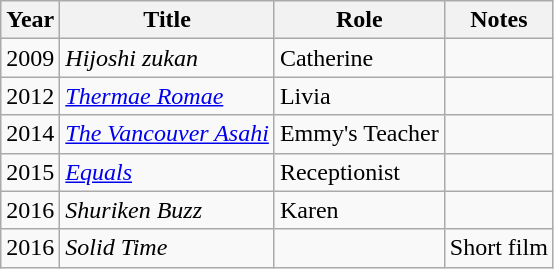<table class="wikitable sortable">
<tr>
<th>Year</th>
<th>Title</th>
<th>Role</th>
<th class="unsortable">Notes</th>
</tr>
<tr>
<td>2009</td>
<td><em>Hijoshi zukan</em></td>
<td>Catherine</td>
<td></td>
</tr>
<tr>
<td>2012</td>
<td><em><a href='#'>Thermae Romae</a></em></td>
<td>Livia</td>
<td></td>
</tr>
<tr>
<td>2014</td>
<td><em><a href='#'>The Vancouver Asahi</a></em></td>
<td>Emmy's Teacher</td>
<td></td>
</tr>
<tr>
<td>2015</td>
<td><em><a href='#'>Equals</a></em></td>
<td>Receptionist</td>
<td></td>
</tr>
<tr>
<td>2016</td>
<td><em>Shuriken Buzz</em></td>
<td>Karen</td>
<td></td>
</tr>
<tr>
<td>2016</td>
<td><em>Solid Time</em></td>
<td></td>
<td>Short film</td>
</tr>
</table>
